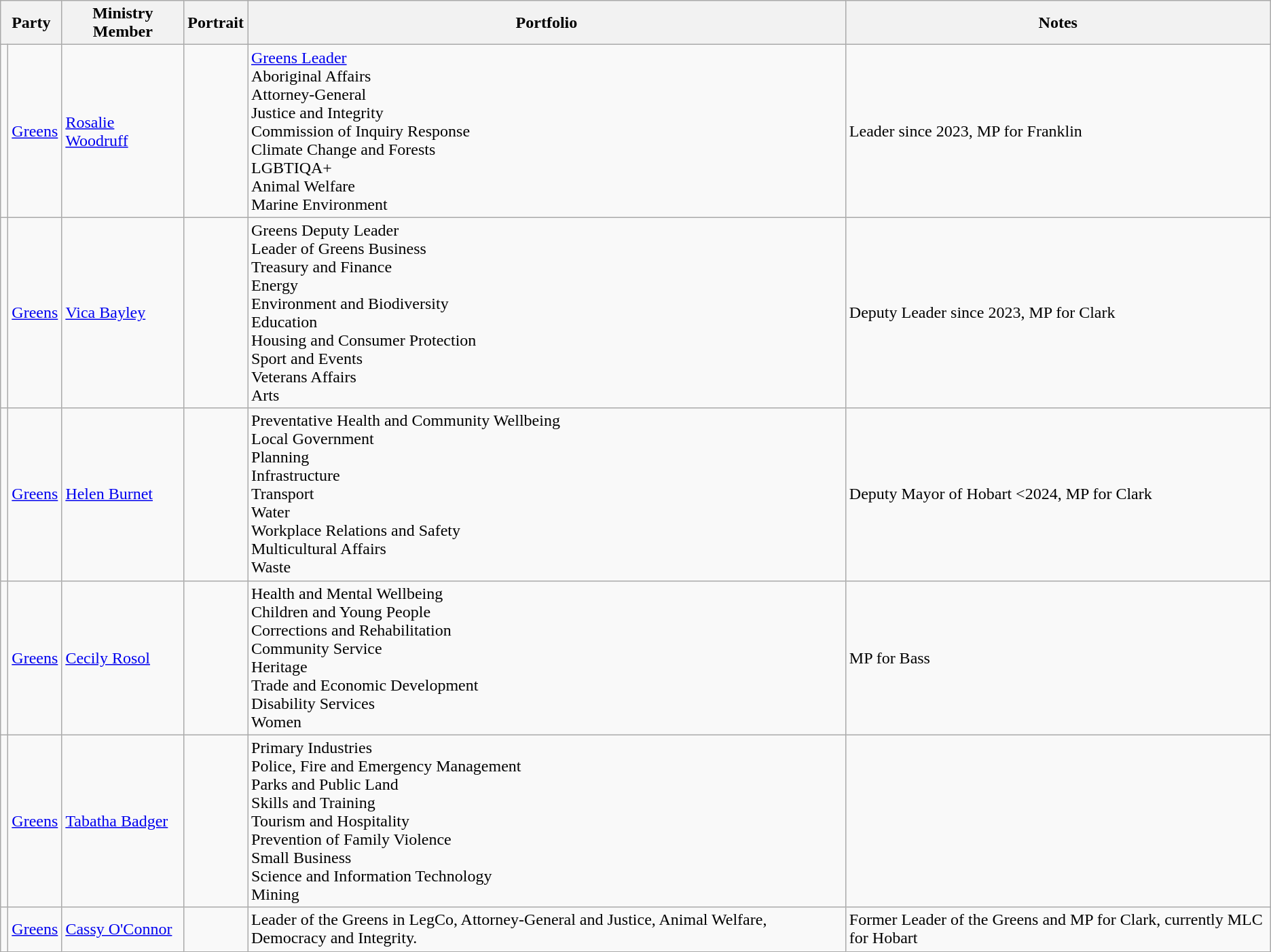<table class=wikitable>
<tr>
<th colspan="2">Party</th>
<th>Ministry Member</th>
<th>Portrait</th>
<th>Portfolio</th>
<th>Notes</th>
</tr>
<tr>
<td></td>
<td><a href='#'>Greens</a></td>
<td><a href='#'>Rosalie Woodruff</a></td>
<td></td>
<td><a href='#'>Greens Leader</a><br>Aboriginal Affairs<br>Attorney-General<br>Justice and Integrity<br>Commission of Inquiry Response<br>Climate Change and Forests<br>LGBTIQA+<br>Animal Welfare<br>Marine Environment</td>
<td>Leader since 2023, MP for Franklin</td>
</tr>
<tr>
<td></td>
<td><a href='#'>Greens</a></td>
<td><a href='#'>Vica Bayley</a></td>
<td></td>
<td>Greens Deputy Leader<br>Leader of Greens Business<br> Treasury and Finance<br>Energy<br>Environment and Biodiversity<br>Education<br>Housing and Consumer Protection <br>Sport and Events<br>Veterans Affairs<br>Arts</td>
<td>Deputy Leader since 2023, MP for Clark</td>
</tr>
<tr>
<td></td>
<td><a href='#'>Greens</a></td>
<td><a href='#'>Helen Burnet</a></td>
<td></td>
<td>Preventative Health and Community Wellbeing<br>Local Government<br>Planning<br>Infrastructure<br>Transport<br> Water<br>Workplace Relations and Safety<br>Multicultural Affairs<br>Waste</td>
<td>Deputy Mayor of Hobart <2024, MP for Clark</td>
</tr>
<tr>
<td></td>
<td><a href='#'>Greens</a></td>
<td><a href='#'>Cecily Rosol</a></td>
<td></td>
<td>Health and Mental Wellbeing<br>Children and Young People <br>Corrections and Rehabilitation<br>Community Service<br>Heritage<br>Trade and Economic Development<br>Disability Services<br>Women</td>
<td>MP for Bass</td>
</tr>
<tr>
<td></td>
<td><a href='#'>Greens</a></td>
<td><a href='#'>Tabatha Badger</a></td>
<td></td>
<td>Primary Industries<br>Police, Fire and Emergency Management<br>Parks and Public Land<br>Skills and Training <br>Tourism and Hospitality<br>Prevention of Family Violence<br>Small Business<br>Science and Information Technology<br>Mining</td>
</tr>
<tr>
<td></td>
<td><a href='#'>Greens</a></td>
<td><a href='#'>Cassy O'Connor</a></td>
<td></td>
<td>Leader of the Greens in LegCo, Attorney-General and Justice, Animal Welfare, Democracy and Integrity.</td>
<td>Former Leader of the Greens and MP for Clark, currently MLC for Hobart</td>
</tr>
</table>
